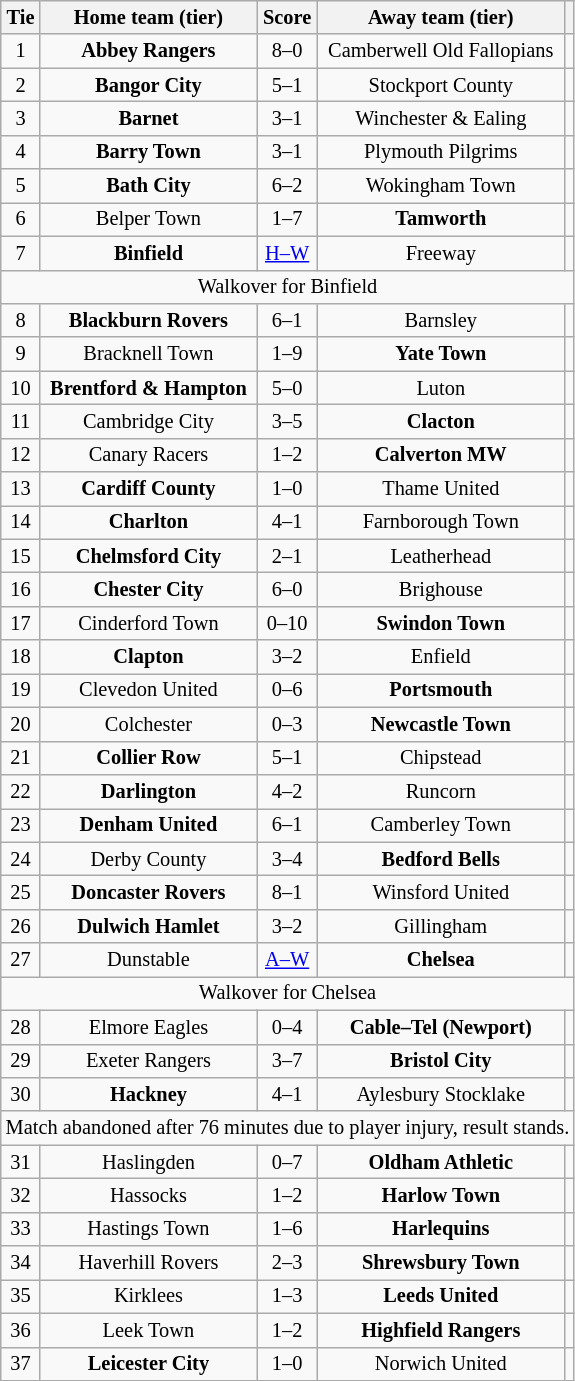<table class="wikitable" style="text-align:center; font-size:85%">
<tr>
<th>Tie</th>
<th>Home team (tier)</th>
<th>Score</th>
<th>Away team (tier)</th>
<th></th>
</tr>
<tr>
<td align="center">1</td>
<td><strong>Abbey Rangers</strong></td>
<td align="center">8–0</td>
<td>Camberwell Old Fallopians</td>
<td></td>
</tr>
<tr>
<td align="center">2</td>
<td><strong>Bangor City</strong></td>
<td align="center">5–1</td>
<td>Stockport County</td>
<td></td>
</tr>
<tr>
<td align="center">3</td>
<td><strong>Barnet</strong></td>
<td align="center">3–1</td>
<td>Winchester & Ealing</td>
<td></td>
</tr>
<tr>
<td align="center">4</td>
<td><strong>Barry Town</strong></td>
<td align="center">3–1</td>
<td>Plymouth Pilgrims</td>
<td></td>
</tr>
<tr>
<td align="center">5</td>
<td><strong>Bath City</strong></td>
<td align="center">6–2</td>
<td>Wokingham Town</td>
<td></td>
</tr>
<tr>
<td align="center">6</td>
<td>Belper Town</td>
<td align="center">1–7</td>
<td><strong>Tamworth</strong></td>
<td></td>
</tr>
<tr>
<td align="center">7</td>
<td><strong>Binfield</strong></td>
<td align="center"><a href='#'>H–W</a></td>
<td>Freeway</td>
<td></td>
</tr>
<tr>
<td colspan="5" align="center">Walkover for Binfield</td>
</tr>
<tr>
<td align="center">8</td>
<td><strong>Blackburn Rovers</strong></td>
<td align="center">6–1</td>
<td>Barnsley</td>
<td></td>
</tr>
<tr>
<td align="center">9</td>
<td>Bracknell Town</td>
<td align="center">1–9</td>
<td><strong>Yate Town</strong></td>
<td></td>
</tr>
<tr>
<td align="center">10</td>
<td><strong>Brentford & Hampton</strong></td>
<td align="center">5–0</td>
<td>Luton</td>
<td></td>
</tr>
<tr>
<td align="center">11</td>
<td>Cambridge City</td>
<td align="center">3–5</td>
<td><strong>Clacton</strong></td>
<td></td>
</tr>
<tr>
<td align="center">12</td>
<td>Canary Racers</td>
<td align="center">1–2</td>
<td><strong>Calverton MW</strong></td>
<td></td>
</tr>
<tr>
<td align="center">13</td>
<td><strong>Cardiff County</strong></td>
<td align="center">1–0</td>
<td>Thame United</td>
<td></td>
</tr>
<tr>
<td align="center">14</td>
<td><strong>Charlton</strong></td>
<td align="center">4–1</td>
<td>Farnborough Town</td>
<td></td>
</tr>
<tr>
<td align="center">15</td>
<td><strong>Chelmsford City</strong></td>
<td align="center">2–1</td>
<td>Leatherhead</td>
<td></td>
</tr>
<tr>
<td align="center">16</td>
<td><strong>Chester City</strong></td>
<td align="center">6–0</td>
<td>Brighouse</td>
<td></td>
</tr>
<tr>
<td align="center">17</td>
<td>Cinderford Town</td>
<td align="center">0–10</td>
<td><strong>Swindon Town</strong></td>
<td></td>
</tr>
<tr>
<td align="center">18</td>
<td><strong>Clapton</strong></td>
<td align="center">3–2</td>
<td>Enfield</td>
<td></td>
</tr>
<tr>
<td align="center">19</td>
<td>Clevedon United</td>
<td align="center">0–6</td>
<td><strong>Portsmouth</strong></td>
<td></td>
</tr>
<tr>
<td align="center">20</td>
<td>Colchester</td>
<td align="center">0–3</td>
<td><strong>Newcastle Town</strong></td>
<td></td>
</tr>
<tr>
<td align="center">21</td>
<td><strong>Collier Row</strong></td>
<td align="center">5–1</td>
<td>Chipstead</td>
<td></td>
</tr>
<tr>
<td align="center">22</td>
<td><strong>Darlington</strong></td>
<td align="center">4–2</td>
<td>Runcorn</td>
<td></td>
</tr>
<tr>
<td align="center">23</td>
<td><strong>Denham United</strong></td>
<td align="center">6–1</td>
<td>Camberley Town</td>
<td></td>
</tr>
<tr>
<td align="center">24</td>
<td>Derby County</td>
<td align="center">3–4</td>
<td><strong>Bedford Bells</strong></td>
<td></td>
</tr>
<tr>
<td align="center">25</td>
<td><strong>Doncaster Rovers</strong></td>
<td align="center">8–1</td>
<td>Winsford United</td>
<td></td>
</tr>
<tr>
<td align="center">26</td>
<td><strong>Dulwich Hamlet</strong></td>
<td align="center">3–2</td>
<td>Gillingham</td>
<td></td>
</tr>
<tr>
<td align="center">27</td>
<td>Dunstable</td>
<td align="center"><a href='#'>A–W</a></td>
<td><strong>Chelsea</strong></td>
<td></td>
</tr>
<tr>
<td colspan="5" align="center">Walkover for Chelsea</td>
</tr>
<tr>
<td align="center">28</td>
<td>Elmore Eagles</td>
<td align="center">0–4</td>
<td><strong>Cable–Tel (Newport)</strong></td>
<td></td>
</tr>
<tr>
<td align="center">29</td>
<td>Exeter Rangers</td>
<td align="center">3–7</td>
<td><strong>Bristol City</strong></td>
<td></td>
</tr>
<tr>
<td align="center">30</td>
<td><strong>Hackney</strong></td>
<td align="center">4–1</td>
<td>Aylesbury Stocklake</td>
<td></td>
</tr>
<tr>
<td colspan="5" align="center">Match abandoned after 76 minutes due to player injury, result stands.</td>
</tr>
<tr>
<td align="center">31</td>
<td>Haslingden</td>
<td align="center">0–7</td>
<td><strong>Oldham Athletic</strong></td>
<td></td>
</tr>
<tr>
<td align="center">32</td>
<td>Hassocks</td>
<td align="center">1–2 </td>
<td><strong>Harlow Town</strong></td>
<td></td>
</tr>
<tr>
<td align="center">33</td>
<td>Hastings Town</td>
<td align="center">1–6</td>
<td><strong>Harlequins</strong></td>
<td></td>
</tr>
<tr>
<td align="center">34</td>
<td>Haverhill Rovers</td>
<td align="center">2–3</td>
<td><strong>Shrewsbury Town</strong></td>
<td></td>
</tr>
<tr>
<td align="center">35</td>
<td>Kirklees</td>
<td align="center">1–3</td>
<td><strong>Leeds United</strong></td>
<td></td>
</tr>
<tr>
<td align="center">36</td>
<td>Leek Town</td>
<td align="center">1–2</td>
<td><strong>Highfield Rangers</strong></td>
<td></td>
</tr>
<tr>
<td align="center">37</td>
<td><strong>Leicester City</strong></td>
<td align="center">1–0</td>
<td>Norwich United</td>
<td></td>
</tr>
</table>
